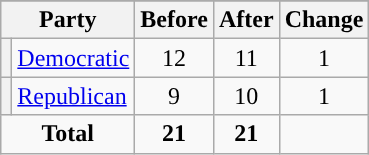<table class="wikitable" style="text-align:center;">
<tr>
</tr>
<tr>
<th colspan=2>Party</th>
<th>Before</th>
<th>After</th>
<th>Change</th>
</tr>
<tr>
<th style="background-color:"></th>
<td style="text-align:left;"><a href='#'>Democratic</a></td>
<td>12</td>
<td>11</td>
<td> 1</td>
</tr>
<tr>
<th style="background-color:"></th>
<td style="text-align:left;"><a href='#'>Republican</a></td>
<td>9</td>
<td>10</td>
<td> 1</td>
</tr>
<tr>
<td colspan=2><strong>Total</strong></td>
<td><strong>21</strong></td>
<td><strong>21</strong></td>
<td></td>
</tr>
</table>
